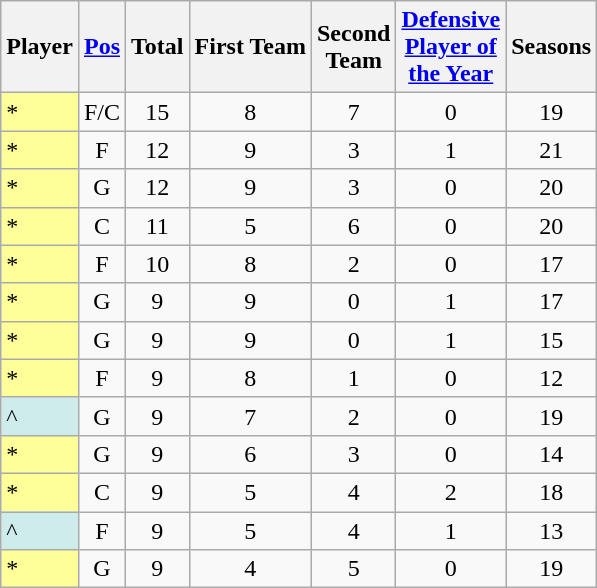<table class="wikitable sortable">
<tr>
<th>Player</th>
<th><a href='#'>Pos</a></th>
<th>Total</th>
<th>First Team</th>
<th>Second <br> Team</th>
<th><a href='#'>Defensive <br> Player of <br> the Year</a></th>
<th>Seasons</th>
</tr>
<tr>
<td bgcolor="#FFFF99">*</td>
<td align=center>F/C</td>
<td align=center>15</td>
<td align=center>8</td>
<td align=center>7</td>
<td align=center>0</td>
<td align=center>19</td>
</tr>
<tr>
<td bgcolor="#FFFF99">*</td>
<td align=center>F</td>
<td align=center>12</td>
<td align=center>9</td>
<td align=center>3</td>
<td align=center>1</td>
<td align=center>21</td>
</tr>
<tr>
<td bgcolor="#FFFF99">*</td>
<td align=center>G</td>
<td align=center>12</td>
<td align=center>9</td>
<td align=center>3</td>
<td align=center>0</td>
<td align=center>20</td>
</tr>
<tr>
<td bgcolor="#FFFF99">*</td>
<td align=center>C</td>
<td align=center>11</td>
<td align=center>5</td>
<td align=center>6</td>
<td align=center>0</td>
<td align=center>20</td>
</tr>
<tr>
<td bgcolor="#FFFF99">*</td>
<td align=center>F</td>
<td align=center>10</td>
<td align=center>8</td>
<td align=center>2</td>
<td align=center>0</td>
<td align=center>17</td>
</tr>
<tr>
<td bgcolor="#FFFF99">*</td>
<td align=center>G</td>
<td align=center>9</td>
<td align=center>9</td>
<td align=center>0</td>
<td align=center>1</td>
<td align=center>17</td>
</tr>
<tr>
<td bgcolor="#FFFF99">*</td>
<td align=center>G</td>
<td align=center>9</td>
<td align=center>9</td>
<td align=center>0</td>
<td align=center>1</td>
<td align=center>15</td>
</tr>
<tr>
<td bgcolor="#FFFF99">*</td>
<td align=center>F</td>
<td align=center>9</td>
<td align=center>8</td>
<td align=center>1</td>
<td align=center>0</td>
<td align=center>12</td>
</tr>
<tr>
<td bgcolor="#CFECEC">^</td>
<td align=center>G</td>
<td align=center>9</td>
<td align=center>7</td>
<td align=center>2</td>
<td align=center>0</td>
<td align=center>19</td>
</tr>
<tr>
<td bgcolor="#FFFF99">*</td>
<td align=center>G</td>
<td align=center>9</td>
<td align=center>6</td>
<td align=center>3</td>
<td align=center>0</td>
<td align=center>14</td>
</tr>
<tr>
<td bgcolor="#FFFF99">*</td>
<td align=center>C</td>
<td align=center>9</td>
<td align=center>5</td>
<td align=center>4</td>
<td align=center>2</td>
<td align=center>18</td>
</tr>
<tr>
<td bgcolor="#CFECEC">^</td>
<td align=center>F</td>
<td align=center>9</td>
<td align=center>5</td>
<td align=center>4</td>
<td align=center>1</td>
<td align=center>13</td>
</tr>
<tr>
<td bgcolor="#FFFF99">*</td>
<td align=center>G</td>
<td align=center>9</td>
<td align=center>4</td>
<td align=center>5</td>
<td align=center>0</td>
<td align=center>19</td>
</tr>
</table>
